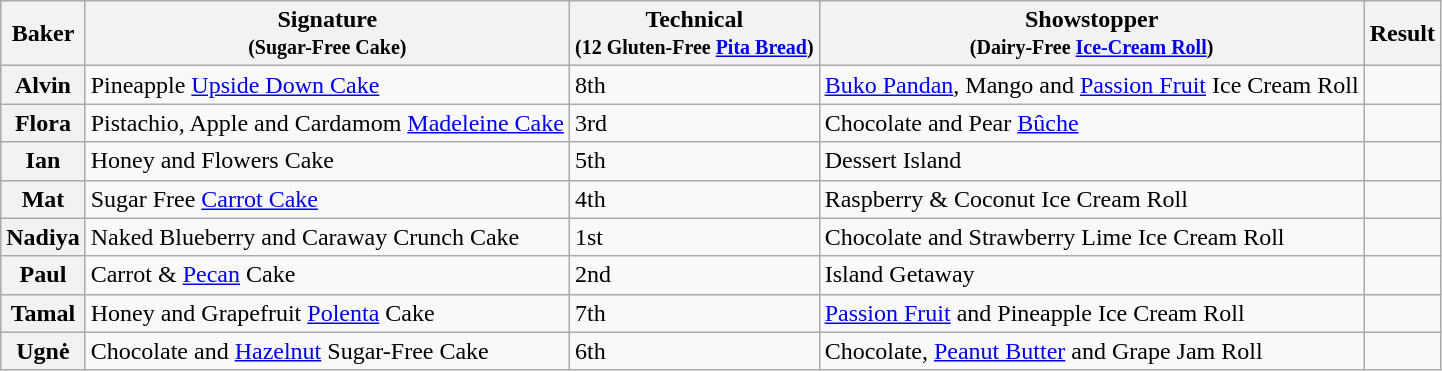<table class="wikitable sortable col3center sticky-header">
<tr>
<th scope="col">Baker</th>
<th scope="col" class="unsortable">Signature<br><small>(Sugar-Free Cake)</small></th>
<th scope="col">Technical<br><small>(12 Gluten-Free <a href='#'>Pita Bread</a>)</small></th>
<th scope="col" class="unsortable">Showstopper<br><small>(Dairy-Free <a href='#'>Ice-Cream Roll</a>)</small></th>
<th scope="col">Result</th>
</tr>
<tr>
<th scope="row">Alvin</th>
<td>Pineapple <a href='#'>Upside Down Cake</a></td>
<td>8th</td>
<td><a href='#'>Buko Pandan</a>, Mango and <a href='#'>Passion Fruit</a> Ice Cream Roll</td>
<td></td>
</tr>
<tr>
<th scope="row">Flora</th>
<td>Pistachio, Apple and Cardamom <a href='#'>Madeleine Cake</a></td>
<td>3rd</td>
<td>Chocolate and Pear <a href='#'>Bûche</a></td>
<td></td>
</tr>
<tr>
<th scope="row">Ian</th>
<td>Honey and Flowers Cake</td>
<td>5th</td>
<td>Dessert Island</td>
<td></td>
</tr>
<tr>
<th scope="row">Mat</th>
<td>Sugar Free <a href='#'>Carrot Cake</a></td>
<td>4th</td>
<td>Raspberry & Coconut Ice Cream Roll</td>
<td></td>
</tr>
<tr>
<th scope="row">Nadiya</th>
<td>Naked Blueberry and Caraway Crunch Cake</td>
<td>1st</td>
<td>Chocolate and Strawberry Lime Ice Cream Roll</td>
<td></td>
</tr>
<tr>
<th scope="row">Paul</th>
<td>Carrot & <a href='#'>Pecan</a> Cake</td>
<td>2nd</td>
<td> Island Getaway</td>
<td></td>
</tr>
<tr>
<th scope="row">Tamal</th>
<td>Honey and Grapefruit <a href='#'>Polenta</a> Cake</td>
<td>7th</td>
<td><a href='#'>Passion Fruit</a> and Pineapple Ice Cream Roll</td>
<td></td>
</tr>
<tr>
<th scope="row">Ugnė</th>
<td>Chocolate and <a href='#'>Hazelnut</a> Sugar-Free Cake</td>
<td>6th</td>
<td>Chocolate, <a href='#'>Peanut Butter</a> and Grape Jam Roll</td>
<td></td>
</tr>
</table>
